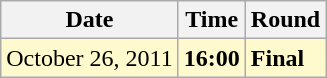<table class="wikitable">
<tr>
<th>Date</th>
<th>Time</th>
<th>Round</th>
</tr>
<tr style=background:lemonchiffon>
<td>October 26, 2011</td>
<td><strong>16:00</strong></td>
<td><strong>Final</strong></td>
</tr>
</table>
